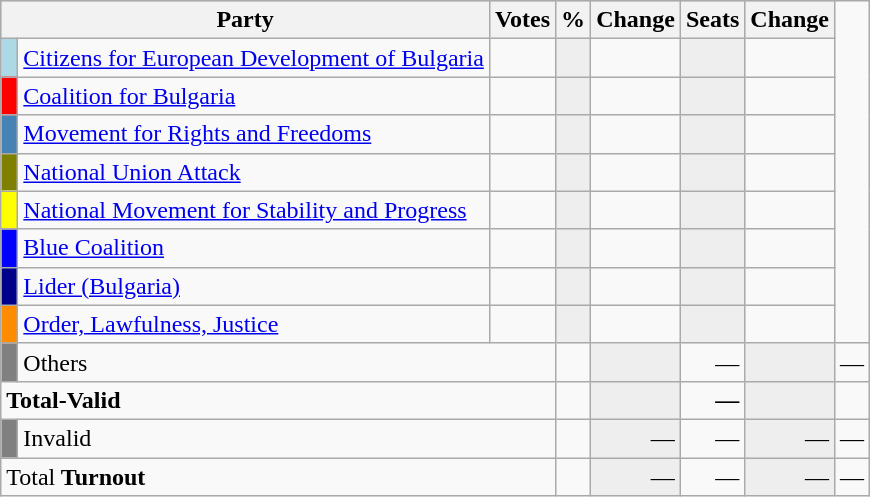<table class="wikitable" border="1">
<tr style="background-color:#C9C9C9">
<th align=left colspan=2 valign=top>Party</th>
<th align-right>Votes</th>
<th align=right>%</th>
<th align=right>Change</th>
<th align=right>Seats</th>
<th align=right>Change</th>
</tr>
<tr>
<td bgcolor="lightblue"> </td>
<td align=left><a href='#'>Citizens for European Development of Bulgaria</a></td>
<td align=right></td>
<td align=right style="background-color:#EEEEEE"></td>
<td align=right></td>
<td align=right style="background-color:#EEEEEE"></td>
<td align=right></td>
</tr>
<tr>
<td bgcolor="red"> </td>
<td align=left><a href='#'>Coalition for Bulgaria</a></td>
<td align=right></td>
<td align=right style="background-color:#EEEEEE"></td>
<td align=right></td>
<td align=right style="background-color:#EEEEEE"></td>
<td align=right></td>
</tr>
<tr>
<td bgcolor="#4682B4"> </td>
<td align=left><a href='#'>Movement for Rights and Freedoms</a></td>
<td align=right></td>
<td align=right style="background-color:#EEEEEE"></td>
<td align=right></td>
<td align=right style="background-color:#EEEEEE"></td>
<td align=right></td>
</tr>
<tr>
<td bgcolor="#808000"> </td>
<td align=left><a href='#'>National Union Attack</a></td>
<td align=right></td>
<td align=right style="background-color:#EEEEEE"></td>
<td align=right></td>
<td align=right style="background-color:#EEEEEE"></td>
<td align=right></td>
</tr>
<tr>
<td bgcolor="yellow"> </td>
<td align=left><a href='#'>National Movement for Stability and Progress</a></td>
<td align=right></td>
<td align=right style="background-color:#EEEEEE"></td>
<td align=right></td>
<td align=right style="background-color:#EEEEEE"></td>
<td align=right></td>
</tr>
<tr>
<td bgcolor="blue"> </td>
<td align=left><a href='#'>Blue Coalition</a></td>
<td align=right></td>
<td align=right style="background-color:#EEEEEE"></td>
<td align=right></td>
<td align=right style="background-color:#EEEEEE"></td>
<td align=right></td>
</tr>
<tr>
<td bgcolor="darkblue"> </td>
<td align=left><a href='#'>Lider (Bulgaria)</a></td>
<td align=right></td>
<td align=right style="background-color:#EEEEEE"></td>
<td align=right></td>
<td align=right style="background-color:#EEEEEE"></td>
<td align=right></td>
</tr>
<tr>
<td bgcolor="darkorange"> </td>
<td align=left><a href='#'>Order, Lawfulness, Justice</a></td>
<td align=right></td>
<td align=right style="background-color:#EEEEEE"></td>
<td align=right></td>
<td align=right style="background-color:#EEEEEE"></td>
<td align=right></td>
</tr>
<tr>
<td bgcolor="grey"> </td>
<td align=left colspan=2>Others</td>
<td align=right></td>
<td align=right style="background-color:#EEEEEE"></td>
<td align=right>—</td>
<td align=right style="background-color:#EEEEEE"></td>
<td align=right>—</td>
</tr>
<tr>
<td align=left colspan=3><strong>Total-Valid</strong></td>
<td align=right></td>
<td align=right style="background-color:#EEEEEE"></td>
<td align=right><strong>—<em></td>
<td align=right style="background-color:#EEEEEE"></td>
<td align=right></td>
</tr>
<tr>
<td bgcolor="grey"></td>
<td align=left colspan=2>Invalid</td>
<td align=right></td>
<td align=right style="background-color:#EEEEEE">—</td>
<td align=right>—</td>
<td align=right style="background-color:#EEEEEE">—</td>
<td align=right>—</td>
</tr>
<tr>
<td align=left colspan=3></strong>Total<strong>      </em> Turnout<em></td>
<td align=right></td>
<td align=right style="background-color:#EEEEEE"></strong>—<strong></td>
<td align=right></strong>—<strong></td>
<td align=right style="background-color:#EEEEEE"></strong>—<strong></td>
<td align=right></strong>—<strong></td>
</tr>
</table>
